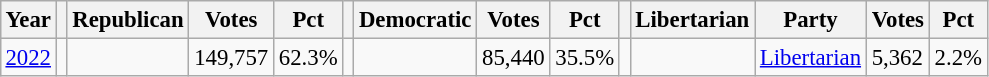<table class="wikitable" style="margin:0.5em ; font-size:95%">
<tr>
<th>Year</th>
<th></th>
<th>Republican</th>
<th>Votes</th>
<th>Pct</th>
<th></th>
<th>Democratic</th>
<th>Votes</th>
<th>Pct</th>
<th></th>
<th>Libertarian</th>
<th>Party</th>
<th>Votes</th>
<th>Pct</th>
</tr>
<tr>
<td><a href='#'>2022</a></td>
<td></td>
<td></td>
<td>149,757</td>
<td>62.3%</td>
<td></td>
<td></td>
<td>85,440</td>
<td>35.5%</td>
<td></td>
<td></td>
<td><a href='#'>Libertarian</a></td>
<td>5,362</td>
<td>2.2%</td>
</tr>
</table>
